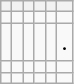<table class="wikitable sortable">
<tr>
<th></th>
<th></th>
<th></th>
<th></th>
<th></th>
<th></th>
</tr>
<tr>
<td></td>
<td></td>
<td></td>
<td></td>
<td></td>
<td></td>
</tr>
<tr>
<td></td>
<td></td>
<td></td>
<td></td>
<td></td>
<td>.</td>
</tr>
<tr>
<td></td>
<td></td>
<td></td>
<td></td>
<td></td>
<td></td>
</tr>
<tr>
<td></td>
<td></td>
<td></td>
<td></td>
<td></td>
<td></td>
</tr>
</table>
